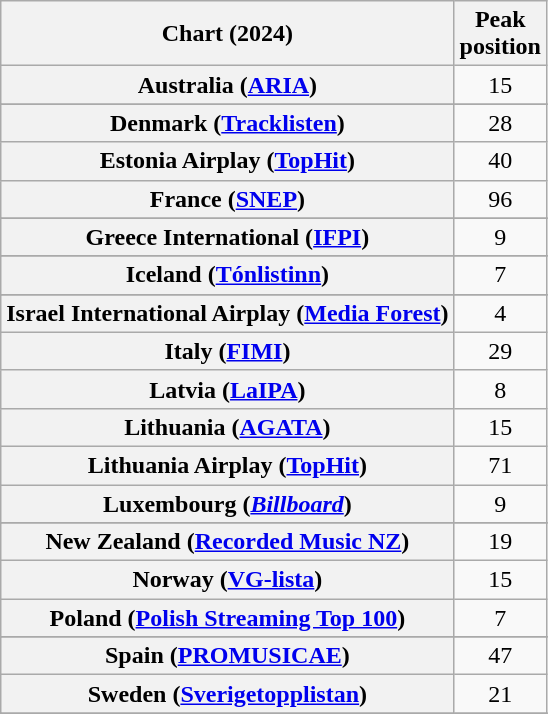<table class="wikitable sortable plainrowheaders" style="text-align:center">
<tr>
<th scope="col">Chart (2024)</th>
<th scope="col">Peak<br>position</th>
</tr>
<tr>
<th scope="row">Australia (<a href='#'>ARIA</a>)</th>
<td>15</td>
</tr>
<tr>
</tr>
<tr>
</tr>
<tr>
</tr>
<tr>
</tr>
<tr>
</tr>
<tr>
<th scope="row">Denmark (<a href='#'>Tracklisten</a>)</th>
<td>28</td>
</tr>
<tr>
<th scope="row">Estonia Airplay (<a href='#'>TopHit</a>)</th>
<td>40</td>
</tr>
<tr>
<th scope="row">France (<a href='#'>SNEP</a>)</th>
<td>96</td>
</tr>
<tr>
</tr>
<tr>
</tr>
<tr>
<th scope="row">Greece International (<a href='#'>IFPI</a>)</th>
<td>9</td>
</tr>
<tr>
</tr>
<tr>
<th scope="row">Iceland (<a href='#'>Tónlistinn</a>)</th>
<td>7</td>
</tr>
<tr>
</tr>
<tr>
<th scope="row">Israel International Airplay (<a href='#'>Media Forest</a>)</th>
<td>4</td>
</tr>
<tr>
<th scope="row">Italy (<a href='#'>FIMI</a>)</th>
<td>29</td>
</tr>
<tr>
<th scope="row">Latvia (<a href='#'>LaIPA</a>)</th>
<td>8</td>
</tr>
<tr>
<th scope="row">Lithuania (<a href='#'>AGATA</a>)</th>
<td>15</td>
</tr>
<tr>
<th scope="row">Lithuania Airplay (<a href='#'>TopHit</a>)</th>
<td>71</td>
</tr>
<tr>
<th scope="row">Luxembourg (<em><a href='#'>Billboard</a></em>)</th>
<td>9</td>
</tr>
<tr>
</tr>
<tr>
<th scope="row">New Zealand (<a href='#'>Recorded Music NZ</a>)</th>
<td>19</td>
</tr>
<tr>
<th scope="row">Norway (<a href='#'>VG-lista</a>)</th>
<td>15</td>
</tr>
<tr>
<th scope="row">Poland (<a href='#'>Polish Streaming Top 100</a>)</th>
<td>7</td>
</tr>
<tr>
</tr>
<tr>
</tr>
<tr>
<th scope="row">Spain (<a href='#'>PROMUSICAE</a>)</th>
<td>47</td>
</tr>
<tr>
<th scope="row">Sweden (<a href='#'>Sverigetopplistan</a>)</th>
<td>21</td>
</tr>
<tr>
</tr>
<tr>
</tr>
</table>
